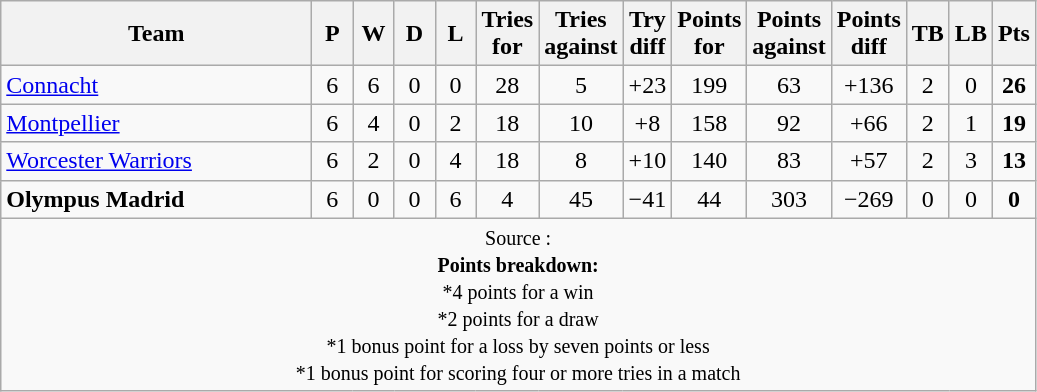<table class="wikitable" style="text-align: center;">
<tr>
<th width="200">Team</th>
<th width="20">P</th>
<th width="20">W</th>
<th width="20">D</th>
<th width="20">L</th>
<th width="20">Tries for</th>
<th width="20">Tries against</th>
<th width="20">Try diff</th>
<th width="20">Points for</th>
<th width="20">Points against</th>
<th width="25">Points diff</th>
<th width="20">TB</th>
<th width="20">LB</th>
<th width="20">Pts</th>
</tr>
<tr>
<td align=left> <a href='#'>Connacht</a></td>
<td>6</td>
<td>6</td>
<td>0</td>
<td>0</td>
<td>28</td>
<td>5</td>
<td>+23</td>
<td>199</td>
<td>63</td>
<td>+136</td>
<td>2</td>
<td>0</td>
<td><strong>26</strong></td>
</tr>
<tr>
<td align=left> <a href='#'>Montpellier</a></td>
<td>6</td>
<td>4</td>
<td>0</td>
<td>2</td>
<td>18</td>
<td>10</td>
<td>+8</td>
<td>158</td>
<td>92</td>
<td>+66</td>
<td>2</td>
<td>1</td>
<td><strong>19</strong></td>
</tr>
<tr>
<td align=left> <a href='#'>Worcester Warriors</a></td>
<td>6</td>
<td>2</td>
<td>0</td>
<td>4</td>
<td>18</td>
<td>8</td>
<td>+10</td>
<td>140</td>
<td>83</td>
<td>+57</td>
<td>2</td>
<td>3</td>
<td><strong>13</strong></td>
</tr>
<tr>
<td align=left> <strong>Olympus Madrid</strong></td>
<td>6</td>
<td>0</td>
<td>0</td>
<td>6</td>
<td>4</td>
<td>45</td>
<td>−41</td>
<td>44</td>
<td>303</td>
<td>−269</td>
<td>0</td>
<td>0</td>
<td><strong>0</strong></td>
</tr>
<tr |align=left|>
<td colspan="14" style="border:0px"><small>Source : <br><strong>Points breakdown:</strong><br>*4 points for a win<br>*2 points for a draw<br>*1 bonus point for a loss by seven points or less<br>*1 bonus point for scoring four or more tries in a match</small></td>
</tr>
</table>
